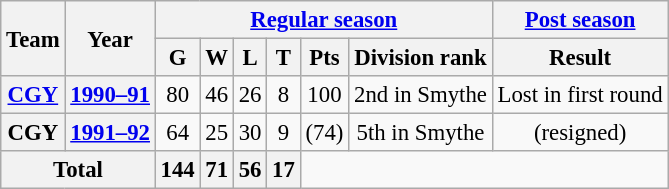<table class="wikitable" style="font-size: 95%; text-align:center;">
<tr>
<th rowspan="2">Team</th>
<th rowspan="2">Year</th>
<th colspan="6"><a href='#'>Regular season</a></th>
<th colspan="1"><a href='#'>Post season</a></th>
</tr>
<tr>
<th>G</th>
<th>W</th>
<th>L</th>
<th>T</th>
<th>Pts</th>
<th>Division rank</th>
<th>Result</th>
</tr>
<tr>
<th><a href='#'>CGY</a></th>
<th><a href='#'>1990–91</a></th>
<td>80</td>
<td>46</td>
<td>26</td>
<td>8</td>
<td>100</td>
<td>2nd in Smythe</td>
<td>Lost in first round</td>
</tr>
<tr>
<th>CGY</th>
<th><a href='#'>1991–92</a></th>
<td>64</td>
<td>25</td>
<td>30</td>
<td>9</td>
<td>(74)</td>
<td>5th in Smythe</td>
<td>(resigned)</td>
</tr>
<tr>
<th colspan="2">Total</th>
<th>144</th>
<th>71</th>
<th>56</th>
<th>17</th>
</tr>
</table>
